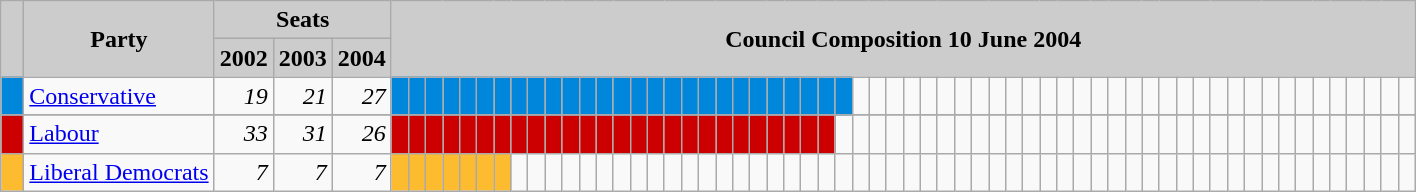<table class="wikitable">
<tr>
<th style="background:#ccc" rowspan="2">  </th>
<th style="background:#ccc" rowspan="2">Party</th>
<th style="background:#ccc" colspan="3">Seats</th>
<th style="background:#ccc" colspan="63" rowspan="2">Council Composition 10 June 2004</th>
</tr>
<tr>
<th style="background:#ccc">2002</th>
<th style="background:#ccc">2003</th>
<th style="background:#ccc">2004</th>
</tr>
<tr>
<td style="background:#0087DC"> </td>
<td><a href='#'>Conservative</a></td>
<td style="text-align: right"><em>19</em></td>
<td style="text-align: right"><em>21</em></td>
<td style="text-align: right"><em>27</em></td>
<td style="background:#0087DC"> </td>
<td style="background:#0087DC"> </td>
<td style="background:#0087DC"> </td>
<td style="background:#0087DC"> </td>
<td style="background:#0087DC"> </td>
<td style="background:#0087DC"> </td>
<td style="background:#0087DC"> </td>
<td style="background:#0087DC"> </td>
<td style="background:#0087DC"> </td>
<td style="background:#0087DC"> </td>
<td style="background:#0087DC"> </td>
<td style="background:#0087DC"> </td>
<td style="background:#0087DC"> </td>
<td style="background:#0087DC"> </td>
<td style="background:#0087DC"> </td>
<td style="background:#0087DC"> </td>
<td style="background:#0087DC"> </td>
<td style="background:#0087DC"> </td>
<td style="background:#0087DC"> </td>
<td style="background:#0087DC"> </td>
<td style="background:#0087DC"> </td>
<td style="background:#0087DC"> </td>
<td style="background:#0087DC"> </td>
<td style="background:#0087DC"> </td>
<td style="background:#0087DC"> </td>
<td style="background:#0087DC"> </td>
<td style="background:#0087DC"> </td>
<td> </td>
<td> </td>
<td> </td>
<td> </td>
<td> </td>
<td> </td>
<td> </td>
<td> </td>
<td> </td>
<td> </td>
<td> </td>
<td> </td>
<td> </td>
<td> </td>
<td> </td>
<td> </td>
<td> </td>
<td> </td>
<td> </td>
<td> </td>
<td> </td>
<td> </td>
<td> </td>
<td> </td>
<td> </td>
<td> </td>
<td> </td>
<td> </td>
<td> </td>
<td> </td>
<td> </td>
<td> </td>
<td> </td>
</tr>
<tr>
</tr>
<tr>
<td style="background:#c00"> </td>
<td><a href='#'>Labour</a></td>
<td style="text-align: right"><em>33</em></td>
<td style="text-align: right"><em>31</em></td>
<td style="text-align: right"><em>26</em></td>
<td style="background:#c00"> </td>
<td style="background:#c00"> </td>
<td style="background:#c00"> </td>
<td style="background:#c00"> </td>
<td style="background:#c00"> </td>
<td style="background:#c00"> </td>
<td style="background:#c00"> </td>
<td style="background:#c00"> </td>
<td style="background:#c00"> </td>
<td style="background:#c00"> </td>
<td style="background:#c00"> </td>
<td style="background:#c00"> </td>
<td style="background:#c00"> </td>
<td style="background:#c00"> </td>
<td style="background:#c00"> </td>
<td style="background:#c00"> </td>
<td style="background:#c00"> </td>
<td style="background:#c00"> </td>
<td style="background:#c00"> </td>
<td style="background:#c00"> </td>
<td style="background:#c00"> </td>
<td style="background:#c00"> </td>
<td style="background:#c00"> </td>
<td style="background:#c00"> </td>
<td style="background:#c00"> </td>
<td style="background:#c00"> </td>
<td> </td>
<td> </td>
<td> </td>
<td> </td>
<td> </td>
<td> </td>
<td> </td>
<td> </td>
<td> </td>
<td> </td>
<td> </td>
<td> </td>
<td> </td>
<td> </td>
<td> </td>
<td> </td>
<td> </td>
<td> </td>
<td> </td>
<td> </td>
<td> </td>
<td> </td>
<td> </td>
<td> </td>
<td> </td>
<td> </td>
<td> </td>
<td> </td>
<td> </td>
<td> </td>
<td> </td>
<td> </td>
<td> </td>
<td> </td>
</tr>
<tr>
<td style="background:#FDBB30"> </td>
<td><a href='#'>Liberal Democrats</a></td>
<td style="text-align: right"><em>7</em></td>
<td style="text-align: right"><em>7</em></td>
<td style="text-align: right"><em>7</em></td>
<td style="background:#FDBB30"> </td>
<td style="background:#FDBB30"> </td>
<td style="background:#FDBB30"> </td>
<td style="background:#FDBB30"> </td>
<td style="background:#FDBB30"> </td>
<td style="background:#FDBB30"> </td>
<td style="background:#FDBB30"> </td>
<td> </td>
<td> </td>
<td> </td>
<td> </td>
<td> </td>
<td> </td>
<td> </td>
<td> </td>
<td> </td>
<td> </td>
<td> </td>
<td> </td>
<td> </td>
<td> </td>
<td> </td>
<td> </td>
<td> </td>
<td> </td>
<td> </td>
<td> </td>
<td> </td>
<td> </td>
<td> </td>
<td> </td>
<td> </td>
<td> </td>
<td> </td>
<td> </td>
<td> </td>
<td> </td>
<td> </td>
<td> </td>
<td> </td>
<td> </td>
<td> </td>
<td> </td>
<td> </td>
<td> </td>
<td> </td>
<td> </td>
<td> </td>
<td> </td>
<td> </td>
<td> </td>
<td> </td>
<td> </td>
<td> </td>
<td> </td>
<td> </td>
<td> </td>
<td> </td>
<td> </td>
<td> </td>
</tr>
</table>
